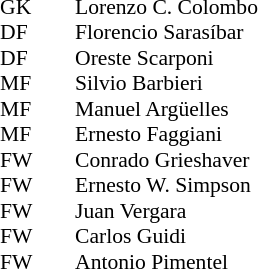<table cellspacing="0" cellpadding="0" style="font-size:90%; margin:0.2em auto;">
<tr>
<th width="25"></th>
<th width="25"></th>
</tr>
<tr>
<td>GK</td>
<td></td>
<td> Lorenzo C. Colombo</td>
</tr>
<tr>
<td>DF</td>
<td></td>
<td> Florencio Sarasíbar</td>
</tr>
<tr>
<td>DF</td>
<td></td>
<td> Oreste Scarponi</td>
</tr>
<tr>
<td>MF</td>
<td></td>
<td> Silvio Barbieri</td>
</tr>
<tr>
<td>MF</td>
<td></td>
<td> Manuel Argüelles</td>
</tr>
<tr>
<td>MF</td>
<td></td>
<td> Ernesto Faggiani</td>
</tr>
<tr>
<td>FW</td>
<td></td>
<td> Conrado Grieshaver</td>
</tr>
<tr>
<td>FW</td>
<td></td>
<td> Ernesto W. Simpson</td>
</tr>
<tr>
<td>FW</td>
<td></td>
<td> Juan Vergara</td>
</tr>
<tr>
<td>FW</td>
<td></td>
<td> Carlos Guidi</td>
</tr>
<tr>
<td>FW</td>
<td></td>
<td> Antonio Pimentel</td>
</tr>
</table>
